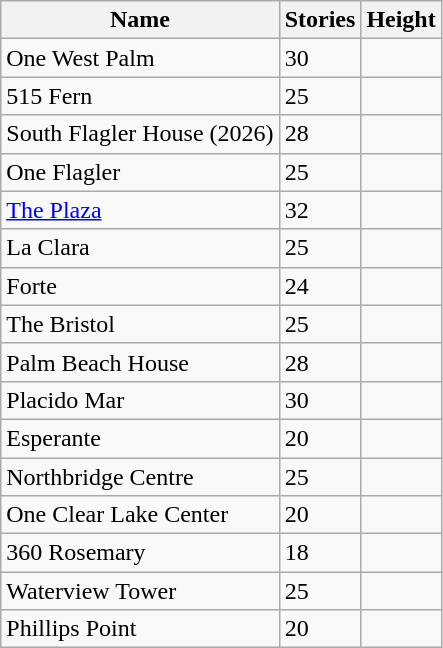<table class="wikitable">
<tr>
<th>Name</th>
<th>Stories</th>
<th>Height</th>
</tr>
<tr>
<td>One West Palm</td>
<td>30</td>
<td></td>
</tr>
<tr>
<td>515 Fern</td>
<td>25</td>
<td></td>
</tr>
<tr>
<td>South Flagler House (2026)</td>
<td>28</td>
<td></td>
</tr>
<tr>
<td>One Flagler</td>
<td>25</td>
<td></td>
</tr>
<tr>
<td><a href='#'>The Plaza</a></td>
<td>32</td>
<td></td>
</tr>
<tr>
<td>La Clara</td>
<td>25</td>
<td></td>
</tr>
<tr>
<td>Forte</td>
<td>24</td>
<td></td>
</tr>
<tr>
<td>The Bristol</td>
<td>25</td>
<td></td>
</tr>
<tr>
<td>Palm Beach House</td>
<td>28</td>
<td></td>
</tr>
<tr>
<td>Placido Mar</td>
<td>30</td>
<td></td>
</tr>
<tr>
<td>Esperante</td>
<td>20</td>
<td></td>
</tr>
<tr>
<td>Northbridge Centre</td>
<td>25</td>
<td></td>
</tr>
<tr>
<td>One Clear Lake Center</td>
<td>20</td>
<td></td>
</tr>
<tr>
<td>360 Rosemary</td>
<td>18</td>
<td></td>
</tr>
<tr>
<td>Waterview Tower</td>
<td>25</td>
<td></td>
</tr>
<tr>
<td>Phillips Point</td>
<td>20</td>
<td></td>
</tr>
</table>
